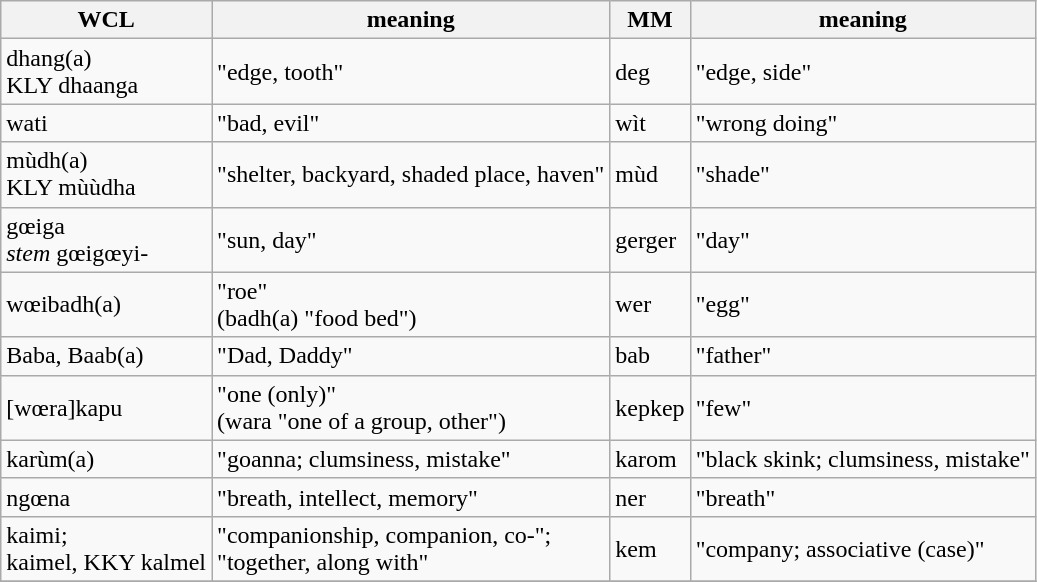<table class="wikitable">
<tr>
<th>WCL</th>
<th>meaning</th>
<th>MM</th>
<th>meaning</th>
</tr>
<tr>
<td>dhang(a) <br>  KLY dhaanga</td>
<td>"edge, tooth"</td>
<td>deg</td>
<td>"edge, side"</td>
</tr>
<tr>
<td>wati</td>
<td>"bad, evil"</td>
<td>wìt</td>
<td>"wrong doing"</td>
</tr>
<tr>
<td>mùdh(a) <br>  KLY mùùdha</td>
<td>"shelter, backyard, shaded place, haven"</td>
<td>mùd</td>
<td>"shade"</td>
</tr>
<tr>
<td>gœiga <br>  <em>stem</em> gœigœyi-</td>
<td>"sun, day"</td>
<td>gerger</td>
<td>"day"</td>
</tr>
<tr>
<td>wœibadh(a)</td>
<td>"roe" <br>  (badh(a) "food bed")</td>
<td>wer</td>
<td>"egg"</td>
</tr>
<tr>
<td>Baba, Baab(a)</td>
<td>"Dad, Daddy"</td>
<td>bab</td>
<td>"father"</td>
</tr>
<tr>
<td>[wœra]kapu</td>
<td>"one (only)" <br>  (wara "one of a group, other")</td>
<td>kepkep</td>
<td>"few"</td>
</tr>
<tr>
<td>karùm(a)</td>
<td>"goanna; clumsiness, mistake"</td>
<td>karom</td>
<td>"black skink;  clumsiness, mistake"</td>
</tr>
<tr>
<td>ngœna</td>
<td>"breath, intellect, memory"</td>
<td>ner</td>
<td>"breath"</td>
</tr>
<tr>
<td>kaimi; <br>  kaimel, KKY kalmel</td>
<td>"companionship, companion, co-"; <br>  "together, along with"</td>
<td>kem</td>
<td>"company; associative (case)"</td>
</tr>
<tr>
</tr>
</table>
